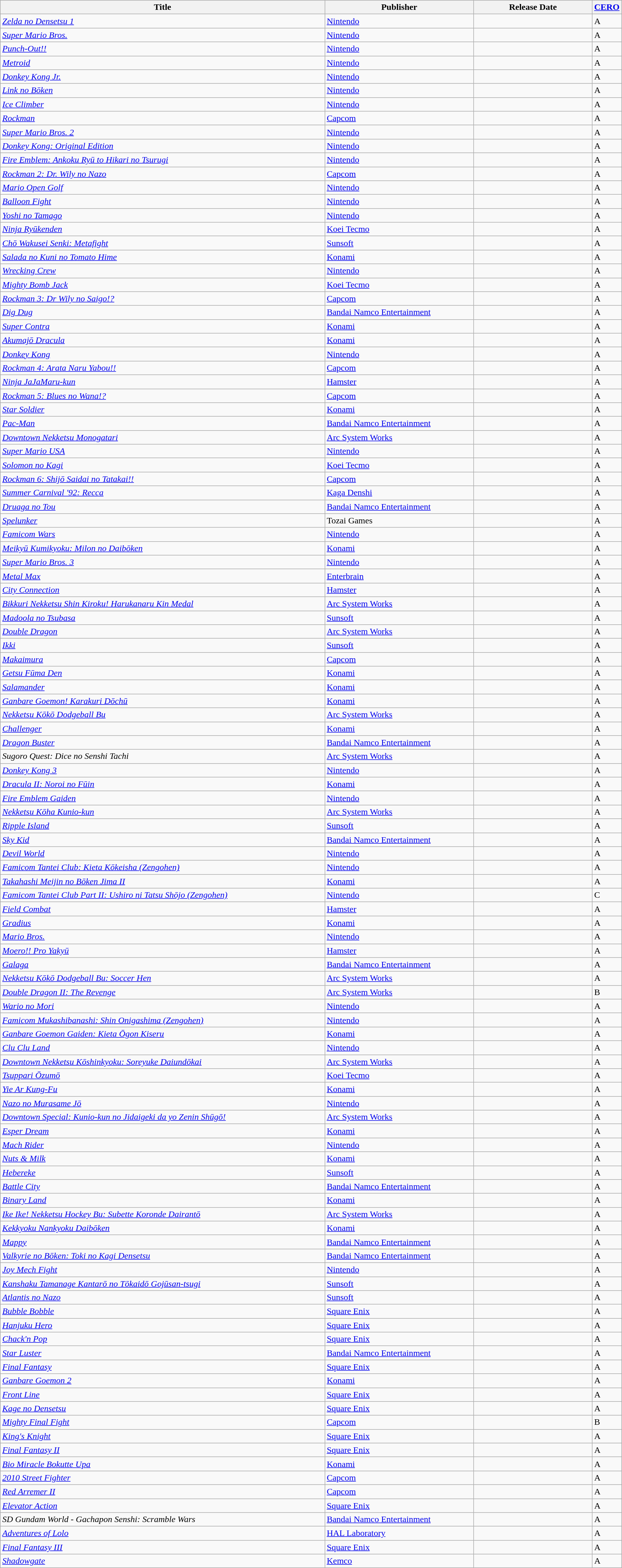<table class="wikitable sortable" style="width:90%">
<tr>
<th width="55%">Title</th>
<th width="25%">Publisher</th>
<th width="20%">Release Date</th>
<th width="10%"><a href='#'>CERO</a></th>
</tr>
<tr>
<td><em><a href='#'>Zelda no Densetsu 1</a></em></td>
<td><a href='#'>Nintendo</a></td>
<td></td>
<td>A</td>
</tr>
<tr>
<td><em><a href='#'>Super Mario Bros.</a></em></td>
<td><a href='#'>Nintendo</a></td>
<td></td>
<td>A</td>
</tr>
<tr>
<td><em><a href='#'>Punch-Out!!</a></em></td>
<td><a href='#'>Nintendo</a></td>
<td></td>
<td>A</td>
</tr>
<tr>
<td><em><a href='#'>Metroid</a></em></td>
<td><a href='#'>Nintendo</a></td>
<td></td>
<td>A</td>
</tr>
<tr>
<td><em><a href='#'>Donkey Kong Jr.</a></em></td>
<td><a href='#'>Nintendo</a></td>
<td></td>
<td>A</td>
</tr>
<tr>
<td><em><a href='#'>Link no Bōken</a></em></td>
<td><a href='#'>Nintendo</a></td>
<td></td>
<td>A</td>
</tr>
<tr>
<td><em><a href='#'>Ice Climber</a></em></td>
<td><a href='#'>Nintendo</a></td>
<td></td>
<td>A</td>
</tr>
<tr>
<td><em><a href='#'>Rockman</a></em></td>
<td><a href='#'>Capcom</a></td>
<td></td>
<td>A</td>
</tr>
<tr>
<td><em><a href='#'>Super Mario Bros. 2</a></em></td>
<td><a href='#'>Nintendo</a></td>
<td></td>
<td>A</td>
</tr>
<tr>
<td><em><a href='#'>Donkey Kong: Original Edition</a></em></td>
<td><a href='#'>Nintendo</a></td>
<td></td>
<td>A</td>
</tr>
<tr>
<td><em><a href='#'>Fire Emblem: Ankoku Ryū to Hikari no Tsurugi</a></em></td>
<td><a href='#'>Nintendo</a></td>
<td></td>
<td>A</td>
</tr>
<tr>
<td><em><a href='#'>Rockman 2: Dr. Wily no Nazo</a></em></td>
<td><a href='#'>Capcom</a></td>
<td></td>
<td>A</td>
</tr>
<tr>
<td><em><a href='#'>Mario Open Golf</a></em></td>
<td><a href='#'>Nintendo</a></td>
<td></td>
<td>A</td>
</tr>
<tr>
<td><em><a href='#'>Balloon Fight</a></em></td>
<td><a href='#'>Nintendo</a></td>
<td></td>
<td>A</td>
</tr>
<tr>
<td><em><a href='#'>Yoshi no Tamago</a></em></td>
<td><a href='#'>Nintendo</a></td>
<td></td>
<td>A</td>
</tr>
<tr>
<td><em><a href='#'>Ninja Ryūkenden</a></em></td>
<td><a href='#'>Koei Tecmo</a></td>
<td></td>
<td>A</td>
</tr>
<tr>
<td><em><a href='#'>Chō Wakusei Senki: Metafight</a></em></td>
<td><a href='#'>Sunsoft</a></td>
<td></td>
<td>A</td>
</tr>
<tr>
<td><em><a href='#'>Salada no Kuni no Tomato Hime</a></em></td>
<td><a href='#'>Konami</a></td>
<td></td>
<td>A</td>
</tr>
<tr>
<td><em><a href='#'>Wrecking Crew</a></em></td>
<td><a href='#'>Nintendo</a></td>
<td></td>
<td>A</td>
</tr>
<tr>
<td><em><a href='#'>Mighty Bomb Jack</a></em></td>
<td><a href='#'>Koei Tecmo</a></td>
<td></td>
<td>A</td>
</tr>
<tr>
<td><em><a href='#'>Rockman 3: Dr Wily no Saigo!?</a></em></td>
<td><a href='#'>Capcom</a></td>
<td></td>
<td>A</td>
</tr>
<tr>
<td><em><a href='#'>Dig Dug</a></em></td>
<td><a href='#'>Bandai Namco Entertainment</a></td>
<td></td>
<td>A</td>
</tr>
<tr>
<td><em><a href='#'>Super Contra</a></em></td>
<td><a href='#'>Konami</a></td>
<td></td>
<td>A</td>
</tr>
<tr>
<td><em><a href='#'>Akumajō Dracula</a></em></td>
<td><a href='#'>Konami</a></td>
<td></td>
<td>A</td>
</tr>
<tr>
<td><em><a href='#'>Donkey Kong</a></em></td>
<td><a href='#'>Nintendo</a></td>
<td></td>
<td>A</td>
</tr>
<tr>
<td><em><a href='#'>Rockman 4: Arata Naru Yabou!!</a></em></td>
<td><a href='#'>Capcom</a></td>
<td></td>
<td>A</td>
</tr>
<tr>
<td><em><a href='#'>Ninja JaJaMaru-kun</a></em></td>
<td><a href='#'>Hamster</a></td>
<td></td>
<td>A</td>
</tr>
<tr>
<td><em><a href='#'>Rockman 5: Blues no Wana!?</a></em></td>
<td><a href='#'>Capcom</a></td>
<td></td>
<td>A</td>
</tr>
<tr>
<td><em><a href='#'>Star Soldier</a></em></td>
<td><a href='#'>Konami</a></td>
<td></td>
<td>A</td>
</tr>
<tr>
<td><em><a href='#'>Pac-Man</a></em></td>
<td><a href='#'>Bandai Namco Entertainment</a></td>
<td></td>
<td>A</td>
</tr>
<tr>
<td><em><a href='#'>Downtown Nekketsu Monogatari</a></em></td>
<td><a href='#'>Arc System Works</a></td>
<td></td>
<td>A</td>
</tr>
<tr>
<td><em><a href='#'>Super Mario USA</a></em></td>
<td><a href='#'>Nintendo</a></td>
<td></td>
<td>A</td>
</tr>
<tr>
<td><em><a href='#'>Solomon no Kagi</a></em></td>
<td><a href='#'>Koei Tecmo</a></td>
<td></td>
<td>A</td>
</tr>
<tr>
<td><em><a href='#'>Rockman 6: Shijō Saidai no Tatakai!!</a></em></td>
<td><a href='#'>Capcom</a></td>
<td></td>
<td>A</td>
</tr>
<tr>
<td><em><a href='#'>Summer Carnival '92: Recca</a></em></td>
<td><a href='#'>Kaga Denshi</a></td>
<td></td>
<td>A</td>
</tr>
<tr>
<td><em><a href='#'>Druaga no Tou</a></em></td>
<td><a href='#'>Bandai Namco Entertainment</a></td>
<td></td>
<td>A</td>
</tr>
<tr>
<td><em><a href='#'>Spelunker</a></em></td>
<td>Tozai Games</td>
<td></td>
<td>A</td>
</tr>
<tr>
<td><em><a href='#'>Famicom Wars</a></em></td>
<td><a href='#'>Nintendo</a></td>
<td></td>
<td>A</td>
</tr>
<tr>
<td><em><a href='#'>Meikyū Kumikyoku: Milon no Daibōken</a></em></td>
<td><a href='#'>Konami</a></td>
<td></td>
<td>A</td>
</tr>
<tr>
<td><em><a href='#'>Super Mario Bros. 3</a></em></td>
<td><a href='#'>Nintendo</a></td>
<td></td>
<td>A</td>
</tr>
<tr>
<td><em><a href='#'>Metal Max</a></em></td>
<td><a href='#'>Enterbrain</a></td>
<td></td>
<td>A</td>
</tr>
<tr>
<td><em><a href='#'>City Connection</a></em></td>
<td><a href='#'>Hamster</a></td>
<td></td>
<td>A</td>
</tr>
<tr>
<td><em><a href='#'>Bikkuri Nekketsu Shin Kiroku! Harukanaru Kin Medal</a></em></td>
<td><a href='#'>Arc System Works</a></td>
<td></td>
<td>A</td>
</tr>
<tr>
<td><em><a href='#'>Madoola no Tsubasa</a></em></td>
<td><a href='#'>Sunsoft</a></td>
<td></td>
<td>A</td>
</tr>
<tr>
<td><em><a href='#'>Double Dragon</a></em></td>
<td><a href='#'>Arc System Works</a></td>
<td></td>
<td>A</td>
</tr>
<tr>
<td><em><a href='#'>Ikki</a></em></td>
<td><a href='#'>Sunsoft</a></td>
<td></td>
<td>A</td>
</tr>
<tr>
<td><em><a href='#'>Makaimura</a></em></td>
<td><a href='#'>Capcom</a></td>
<td></td>
<td>A</td>
</tr>
<tr>
<td><em><a href='#'>Getsu Fūma Den</a></em></td>
<td><a href='#'>Konami</a></td>
<td></td>
<td>A</td>
</tr>
<tr>
<td><em><a href='#'>Salamander</a></em></td>
<td><a href='#'>Konami</a></td>
<td></td>
<td>A</td>
</tr>
<tr>
<td><em><a href='#'>Ganbare Goemon! Karakuri Dōchū</a></em></td>
<td><a href='#'>Konami</a></td>
<td></td>
<td>A</td>
</tr>
<tr>
<td><em><a href='#'>Nekketsu Kōkō Dodgeball Bu</a></em></td>
<td><a href='#'>Arc System Works</a></td>
<td></td>
<td>A</td>
</tr>
<tr>
<td><em><a href='#'>Challenger</a></em></td>
<td><a href='#'>Konami</a></td>
<td></td>
<td>A</td>
</tr>
<tr>
<td><em><a href='#'>Dragon Buster</a></em></td>
<td><a href='#'>Bandai Namco Entertainment</a></td>
<td></td>
<td>A</td>
</tr>
<tr>
<td><em>Sugoro Quest: Dice no Senshi Tachi</em></td>
<td><a href='#'>Arc System Works</a></td>
<td></td>
<td>A</td>
</tr>
<tr>
<td><em><a href='#'>Donkey Kong 3</a></em></td>
<td><a href='#'>Nintendo</a></td>
<td></td>
<td>A</td>
</tr>
<tr>
<td><em><a href='#'>Dracula II: Noroi no Fūin</a></em></td>
<td><a href='#'>Konami</a></td>
<td></td>
<td>A</td>
</tr>
<tr>
<td><em><a href='#'>Fire Emblem Gaiden</a></em></td>
<td><a href='#'>Nintendo</a></td>
<td></td>
<td>A</td>
</tr>
<tr>
<td><em><a href='#'>Nekketsu Kōha Kunio-kun</a></em></td>
<td><a href='#'>Arc System Works</a></td>
<td></td>
<td>A</td>
</tr>
<tr>
<td><em><a href='#'>Ripple Island</a></em></td>
<td><a href='#'>Sunsoft</a></td>
<td></td>
<td>A</td>
</tr>
<tr>
<td><em><a href='#'>Sky Kid</a></em></td>
<td><a href='#'>Bandai Namco Entertainment</a></td>
<td></td>
<td>A</td>
</tr>
<tr>
<td><em><a href='#'>Devil World</a></em></td>
<td><a href='#'>Nintendo</a></td>
<td></td>
<td>A</td>
</tr>
<tr>
<td><em><a href='#'>Famicom Tantei Club: Kieta Kōkeisha (Zengohen)</a></em></td>
<td><a href='#'>Nintendo</a></td>
<td></td>
<td>A</td>
</tr>
<tr>
<td><em><a href='#'>Takahashi Meijin no Bōken Jima II</a></em></td>
<td><a href='#'>Konami</a></td>
<td></td>
<td>A</td>
</tr>
<tr>
<td><em><a href='#'>Famicom Tantei Club Part II: Ushiro ni Tatsu Shōjo (Zengohen)</a></em></td>
<td><a href='#'>Nintendo</a></td>
<td></td>
<td>C</td>
</tr>
<tr>
<td><em><a href='#'>Field Combat</a></em></td>
<td><a href='#'>Hamster</a></td>
<td></td>
<td>A</td>
</tr>
<tr>
<td><em><a href='#'>Gradius</a></em></td>
<td><a href='#'>Konami</a></td>
<td></td>
<td>A</td>
</tr>
<tr>
<td><em><a href='#'>Mario Bros.</a></em></td>
<td><a href='#'>Nintendo</a></td>
<td></td>
<td>A</td>
</tr>
<tr>
<td><em><a href='#'>Moero!! Pro Yakyū</a></em></td>
<td><a href='#'>Hamster</a></td>
<td></td>
<td>A</td>
</tr>
<tr>
<td><em><a href='#'>Galaga</a></em></td>
<td><a href='#'>Bandai Namco Entertainment</a></td>
<td></td>
<td>A</td>
</tr>
<tr>
<td><em><a href='#'>Nekketsu Kōkō Dodgeball Bu: Soccer Hen</a></em></td>
<td><a href='#'>Arc System Works</a></td>
<td></td>
<td>A</td>
</tr>
<tr>
<td><em><a href='#'>Double Dragon II: The Revenge</a></em></td>
<td><a href='#'>Arc System Works</a></td>
<td></td>
<td>B</td>
</tr>
<tr>
<td><em><a href='#'>Wario no Mori</a></em></td>
<td><a href='#'>Nintendo</a></td>
<td></td>
<td>A</td>
</tr>
<tr>
<td><em><a href='#'>Famicom Mukashibanashi: Shin Onigashima (Zengohen)</a></em></td>
<td><a href='#'>Nintendo</a></td>
<td></td>
<td>A</td>
</tr>
<tr>
<td><em><a href='#'>Ganbare Goemon Gaiden: Kieta Ōgon Kiseru</a></em></td>
<td><a href='#'>Konami</a></td>
<td></td>
<td>A</td>
</tr>
<tr>
<td><em><a href='#'>Clu Clu Land</a></em></td>
<td><a href='#'>Nintendo</a></td>
<td></td>
<td>A</td>
</tr>
<tr>
<td><em><a href='#'>Downtown Nekketsu Kōshinkyoku: Soreyuke Daiundōkai</a></em></td>
<td><a href='#'>Arc System Works</a></td>
<td></td>
<td>A</td>
</tr>
<tr>
<td><em><a href='#'>Tsuppari Ōzumō</a></em></td>
<td><a href='#'>Koei Tecmo</a></td>
<td></td>
<td>A</td>
</tr>
<tr>
<td><em><a href='#'>Yie Ar Kung-Fu</a></em></td>
<td><a href='#'>Konami</a></td>
<td></td>
<td>A</td>
</tr>
<tr>
<td><em><a href='#'>Nazo no Murasame Jō</a></em></td>
<td><a href='#'>Nintendo</a></td>
<td></td>
<td>A</td>
</tr>
<tr>
<td><em><a href='#'>Downtown Special: Kunio-kun no Jidaigeki da yo Zenin Shūgō!</a></em></td>
<td><a href='#'>Arc System Works</a></td>
<td></td>
<td>A</td>
</tr>
<tr>
<td><em><a href='#'>Esper Dream</a></em></td>
<td><a href='#'>Konami</a></td>
<td></td>
<td>A</td>
</tr>
<tr>
<td><em><a href='#'>Mach Rider</a></em></td>
<td><a href='#'>Nintendo</a></td>
<td></td>
<td>A</td>
</tr>
<tr>
<td><em><a href='#'>Nuts & Milk</a></em></td>
<td><a href='#'>Konami</a></td>
<td></td>
<td>A</td>
</tr>
<tr>
<td><em><a href='#'>Hebereke</a></em></td>
<td><a href='#'>Sunsoft</a></td>
<td></td>
<td>A</td>
</tr>
<tr>
<td><em><a href='#'>Battle City</a></em></td>
<td><a href='#'>Bandai Namco Entertainment</a></td>
<td></td>
<td>A</td>
</tr>
<tr>
<td><em><a href='#'>Binary Land</a></em></td>
<td><a href='#'>Konami</a></td>
<td></td>
<td>A</td>
</tr>
<tr>
<td><em><a href='#'>Ike Ike! Nekketsu Hockey Bu: Subette Koronde Dairantō</a></em></td>
<td><a href='#'>Arc System Works</a></td>
<td></td>
<td>A</td>
</tr>
<tr>
<td><em><a href='#'>Kekkyoku Nankyoku Daibōken</a></em></td>
<td><a href='#'>Konami</a></td>
<td></td>
<td>A</td>
</tr>
<tr>
<td><em><a href='#'>Mappy</a></em></td>
<td><a href='#'>Bandai Namco Entertainment</a></td>
<td></td>
<td>A</td>
</tr>
<tr>
<td><em><a href='#'>Valkyrie no Bōken: Toki no Kagi Densetsu</a></em></td>
<td><a href='#'>Bandai Namco Entertainment</a></td>
<td></td>
<td>A</td>
</tr>
<tr>
<td><em><a href='#'>Joy Mech Fight</a></em></td>
<td><a href='#'>Nintendo</a></td>
<td></td>
<td>A</td>
</tr>
<tr>
<td><em><a href='#'>Kanshaku Tamanage Kantarō no Tōkaidō Gojūsan-tsugi</a></em></td>
<td><a href='#'>Sunsoft</a></td>
<td></td>
<td>A</td>
</tr>
<tr>
<td><em><a href='#'>Atlantis no Nazo</a></em></td>
<td><a href='#'>Sunsoft</a></td>
<td></td>
<td>A</td>
</tr>
<tr>
<td><em><a href='#'>Bubble Bobble</a></em></td>
<td><a href='#'>Square Enix</a></td>
<td></td>
<td>A</td>
</tr>
<tr>
<td><em><a href='#'>Hanjuku Hero</a></em></td>
<td><a href='#'>Square Enix</a></td>
<td></td>
<td>A</td>
</tr>
<tr>
<td><em><a href='#'>Chack'n Pop</a></em></td>
<td><a href='#'>Square Enix</a></td>
<td></td>
<td>A</td>
</tr>
<tr>
<td><em><a href='#'>Star Luster</a></em></td>
<td><a href='#'>Bandai Namco Entertainment</a></td>
<td></td>
<td>A</td>
</tr>
<tr>
<td><em><a href='#'>Final Fantasy</a></em></td>
<td><a href='#'>Square Enix</a></td>
<td></td>
<td>A</td>
</tr>
<tr>
<td><em><a href='#'>Ganbare Goemon 2</a></em></td>
<td><a href='#'>Konami</a></td>
<td></td>
<td>A</td>
</tr>
<tr>
<td><em><a href='#'>Front Line</a></em></td>
<td><a href='#'>Square Enix</a></td>
<td></td>
<td>A</td>
</tr>
<tr>
<td><em><a href='#'>Kage no Densetsu</a></em></td>
<td><a href='#'>Square Enix</a></td>
<td></td>
<td>A</td>
</tr>
<tr>
<td><em><a href='#'>Mighty Final Fight</a></em></td>
<td><a href='#'>Capcom</a></td>
<td></td>
<td>B</td>
</tr>
<tr>
<td><em><a href='#'>King's Knight</a></em></td>
<td><a href='#'>Square Enix</a></td>
<td></td>
<td>A</td>
</tr>
<tr>
<td><em><a href='#'>Final Fantasy II</a></em></td>
<td><a href='#'>Square Enix</a></td>
<td></td>
<td>A</td>
</tr>
<tr>
<td><em><a href='#'>Bio Miracle Bokutte Upa</a></em></td>
<td><a href='#'>Konami</a></td>
<td></td>
<td>A</td>
</tr>
<tr>
<td><em><a href='#'>2010 Street Fighter</a></em></td>
<td><a href='#'>Capcom</a></td>
<td></td>
<td>A</td>
</tr>
<tr>
<td><em><a href='#'>Red Arremer II</a></em></td>
<td><a href='#'>Capcom</a></td>
<td></td>
<td>A</td>
</tr>
<tr>
<td><em><a href='#'>Elevator Action</a></em></td>
<td><a href='#'>Square Enix</a></td>
<td></td>
<td>A</td>
</tr>
<tr>
<td><em>SD Gundam World - Gachapon Senshi: Scramble Wars</em></td>
<td><a href='#'>Bandai Namco Entertainment</a></td>
<td></td>
<td>A</td>
</tr>
<tr>
<td><em><a href='#'>Adventures of Lolo</a></em></td>
<td><a href='#'>HAL Laboratory</a></td>
<td></td>
<td>A</td>
</tr>
<tr>
<td><em><a href='#'>Final Fantasy III</a></em></td>
<td><a href='#'>Square Enix</a></td>
<td></td>
<td>A</td>
</tr>
<tr>
<td><em><a href='#'>Shadowgate</a></em></td>
<td><a href='#'>Kemco</a></td>
<td></td>
<td>A</td>
</tr>
</table>
